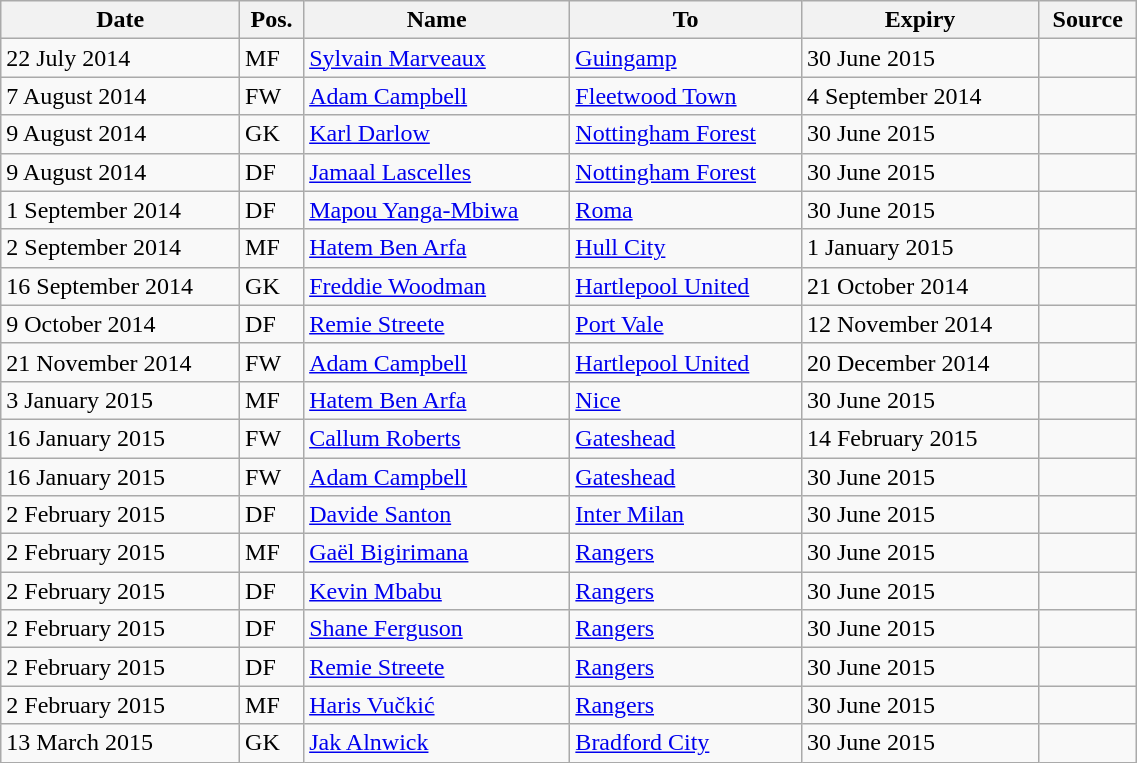<table class="wikitable" style="width:60%;">
<tr>
<th>Date</th>
<th>Pos.</th>
<th>Name</th>
<th>To</th>
<th>Expiry</th>
<th>Source</th>
</tr>
<tr>
<td>22 July 2014</td>
<td>MF</td>
<td> <a href='#'>Sylvain Marveaux</a></td>
<td> <a href='#'>Guingamp</a></td>
<td>30 June 2015</td>
<td></td>
</tr>
<tr>
<td>7 August 2014</td>
<td>FW</td>
<td> <a href='#'>Adam Campbell</a></td>
<td> <a href='#'>Fleetwood Town</a></td>
<td>4 September 2014</td>
<td></td>
</tr>
<tr>
<td>9 August 2014</td>
<td>GK</td>
<td> <a href='#'>Karl Darlow</a></td>
<td> <a href='#'>Nottingham Forest</a></td>
<td>30 June 2015</td>
<td></td>
</tr>
<tr>
<td>9 August 2014</td>
<td>DF</td>
<td> <a href='#'>Jamaal Lascelles</a></td>
<td> <a href='#'>Nottingham Forest</a></td>
<td>30 June 2015</td>
<td></td>
</tr>
<tr>
<td>1 September 2014</td>
<td>DF</td>
<td> <a href='#'>Mapou Yanga-Mbiwa</a></td>
<td> <a href='#'>Roma</a></td>
<td>30 June 2015</td>
<td></td>
</tr>
<tr>
<td>2 September 2014</td>
<td>MF</td>
<td> <a href='#'>Hatem Ben Arfa</a></td>
<td> <a href='#'>Hull City</a></td>
<td>1 January 2015</td>
<td></td>
</tr>
<tr>
<td>16 September 2014</td>
<td>GK</td>
<td> <a href='#'>Freddie Woodman</a></td>
<td> <a href='#'>Hartlepool United</a></td>
<td>21 October 2014</td>
<td></td>
</tr>
<tr>
<td>9 October 2014</td>
<td>DF</td>
<td> <a href='#'>Remie Streete</a></td>
<td> <a href='#'>Port Vale</a></td>
<td>12 November 2014</td>
<td></td>
</tr>
<tr>
<td>21 November 2014</td>
<td>FW</td>
<td> <a href='#'>Adam Campbell</a></td>
<td> <a href='#'>Hartlepool United</a></td>
<td>20 December 2014</td>
<td></td>
</tr>
<tr>
<td>3 January 2015</td>
<td>MF</td>
<td> <a href='#'>Hatem Ben Arfa</a></td>
<td> <a href='#'>Nice</a></td>
<td>30 June 2015</td>
<td></td>
</tr>
<tr>
<td>16 January 2015</td>
<td>FW</td>
<td> <a href='#'>Callum Roberts</a></td>
<td> <a href='#'>Gateshead</a></td>
<td>14 February 2015</td>
<td></td>
</tr>
<tr>
<td>16 January 2015</td>
<td>FW</td>
<td> <a href='#'>Adam Campbell</a></td>
<td> <a href='#'>Gateshead</a></td>
<td>30 June 2015</td>
<td></td>
</tr>
<tr>
<td>2 February 2015</td>
<td>DF</td>
<td> <a href='#'>Davide Santon</a></td>
<td> <a href='#'>Inter Milan</a></td>
<td>30 June 2015</td>
<td></td>
</tr>
<tr>
<td>2 February 2015</td>
<td>MF</td>
<td> <a href='#'>Gaël Bigirimana</a></td>
<td> <a href='#'>Rangers</a></td>
<td>30 June 2015</td>
<td></td>
</tr>
<tr>
<td>2 February 2015</td>
<td>DF</td>
<td> <a href='#'>Kevin Mbabu</a></td>
<td> <a href='#'>Rangers</a></td>
<td>30 June 2015</td>
<td></td>
</tr>
<tr>
<td>2 February 2015</td>
<td>DF</td>
<td> <a href='#'>Shane Ferguson</a></td>
<td> <a href='#'>Rangers</a></td>
<td>30 June 2015</td>
<td></td>
</tr>
<tr>
<td>2 February 2015</td>
<td>DF</td>
<td> <a href='#'>Remie Streete</a></td>
<td> <a href='#'>Rangers</a></td>
<td>30 June 2015</td>
<td></td>
</tr>
<tr>
<td>2 February 2015</td>
<td>MF</td>
<td> <a href='#'>Haris Vučkić</a></td>
<td> <a href='#'>Rangers</a></td>
<td>30 June 2015</td>
<td></td>
</tr>
<tr>
<td>13 March 2015</td>
<td>GK</td>
<td> <a href='#'>Jak Alnwick</a></td>
<td> <a href='#'>Bradford City</a></td>
<td>30 June 2015</td>
<td></td>
</tr>
</table>
